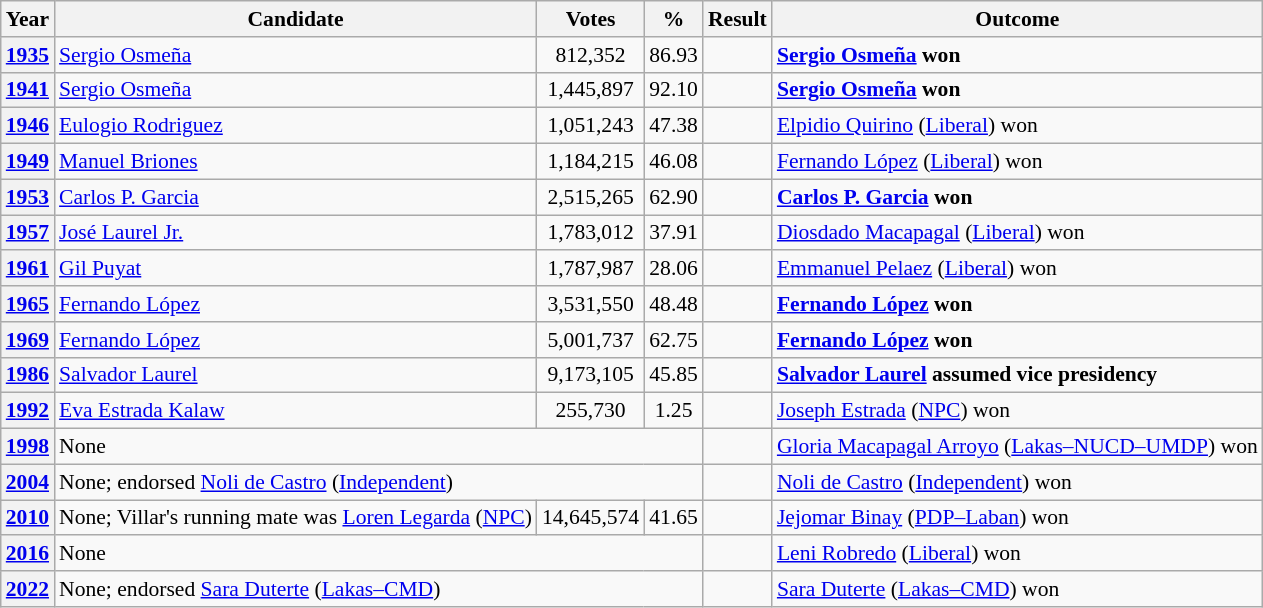<table class="wikitable sortable" style="text-align:center; font-size:90%">
<tr>
<th>Year</th>
<th>Candidate</th>
<th>Votes</th>
<th>%</th>
<th>Result</th>
<th>Outcome</th>
</tr>
<tr>
<th><a href='#'>1935</a></th>
<td align="left"><a href='#'>Sergio Osmeña</a></td>
<td>812,352</td>
<td>86.93</td>
<td></td>
<td align="left"><strong><a href='#'>Sergio Osmeña</a></strong> <strong>won</strong></td>
</tr>
<tr>
<th><a href='#'>1941</a></th>
<td align="left"><a href='#'>Sergio Osmeña</a></td>
<td>1,445,897</td>
<td>92.10</td>
<td></td>
<td align="left"><strong><a href='#'>Sergio Osmeña</a></strong> <strong>won</strong></td>
</tr>
<tr>
<th><a href='#'>1946</a></th>
<td align="left"><a href='#'>Eulogio Rodriguez</a></td>
<td>1,051,243</td>
<td>47.38</td>
<td></td>
<td align="left"><a href='#'>Elpidio Quirino</a> (<a href='#'>Liberal</a>) won</td>
</tr>
<tr>
<th><a href='#'>1949</a></th>
<td align="left"><a href='#'>Manuel Briones</a></td>
<td>1,184,215</td>
<td>46.08</td>
<td></td>
<td align="left"><a href='#'>Fernando López</a> (<a href='#'>Liberal</a>) won</td>
</tr>
<tr>
<th><a href='#'>1953</a></th>
<td align="left"><a href='#'>Carlos P. Garcia</a></td>
<td>2,515,265</td>
<td>62.90</td>
<td></td>
<td align="left"><strong><a href='#'>Carlos P. Garcia</a></strong> <strong>won</strong></td>
</tr>
<tr>
<th><a href='#'>1957</a></th>
<td align="left"><a href='#'>José Laurel Jr.</a></td>
<td>1,783,012</td>
<td>37.91</td>
<td></td>
<td align="left"><a href='#'>Diosdado Macapagal</a> (<a href='#'>Liberal</a>) won</td>
</tr>
<tr>
<th><a href='#'>1961</a></th>
<td align="left"><a href='#'>Gil Puyat</a></td>
<td>1,787,987</td>
<td>28.06</td>
<td></td>
<td align="left"><a href='#'>Emmanuel Pelaez</a> (<a href='#'>Liberal</a>) won</td>
</tr>
<tr>
<th><a href='#'>1965</a></th>
<td align="left"><a href='#'>Fernando López</a></td>
<td>3,531,550</td>
<td>48.48</td>
<td></td>
<td align="left"><strong><a href='#'>Fernando López</a> won</strong></td>
</tr>
<tr>
<th><a href='#'>1969</a></th>
<td align="left"><a href='#'>Fernando López</a></td>
<td>5,001,737</td>
<td>62.75</td>
<td></td>
<td align="left"><strong><a href='#'>Fernando López</a> won</strong></td>
</tr>
<tr>
<th><a href='#'>1986</a></th>
<td align="left"><a href='#'>Salvador Laurel</a></td>
<td>9,173,105</td>
<td>45.85</td>
<td></td>
<td align="left"><strong><a href='#'>Salvador Laurel</a> assumed vice presidency</strong></td>
</tr>
<tr>
<th><a href='#'>1992</a></th>
<td align="left"><a href='#'>Eva Estrada Kalaw</a></td>
<td>255,730</td>
<td>1.25</td>
<td></td>
<td align="left"><a href='#'>Joseph Estrada</a> (<a href='#'>NPC</a>) won</td>
</tr>
<tr>
<th><a href='#'>1998</a></th>
<td align="left" colspan=3>None</td>
<td></td>
<td align="left"><a href='#'>Gloria Macapagal Arroyo</a> (<a href='#'>Lakas–NUCD–UMDP</a>) won</td>
</tr>
<tr>
<th><a href='#'>2004</a></th>
<td align="left" colspan=3>None; endorsed <a href='#'>Noli de Castro</a> (<a href='#'>Independent</a>)</td>
<td></td>
<td align="left"><a href='#'>Noli de Castro</a> (<a href='#'>Independent</a>) won</td>
</tr>
<tr>
<th><a href='#'>2010</a></th>
<td align="left">None; Villar's running mate was <a href='#'>Loren Legarda</a> (<a href='#'>NPC</a>)</td>
<td>14,645,574</td>
<td>41.65</td>
<td></td>
<td align="left"><a href='#'>Jejomar Binay</a> (<a href='#'>PDP–Laban</a>) won</td>
</tr>
<tr>
<th><a href='#'>2016</a></th>
<td align="left"  colspan=3>None</td>
<td></td>
<td align="left"><a href='#'>Leni Robredo</a> (<a href='#'>Liberal</a>) won</td>
</tr>
<tr>
<th><a href='#'>2022</a></th>
<td align="left" colspan=3>None; endorsed <a href='#'>Sara Duterte</a> (<a href='#'>Lakas–CMD</a>)</td>
<td></td>
<td align="left"><a href='#'>Sara Duterte</a> (<a href='#'>Lakas–CMD</a>) won</td>
</tr>
</table>
